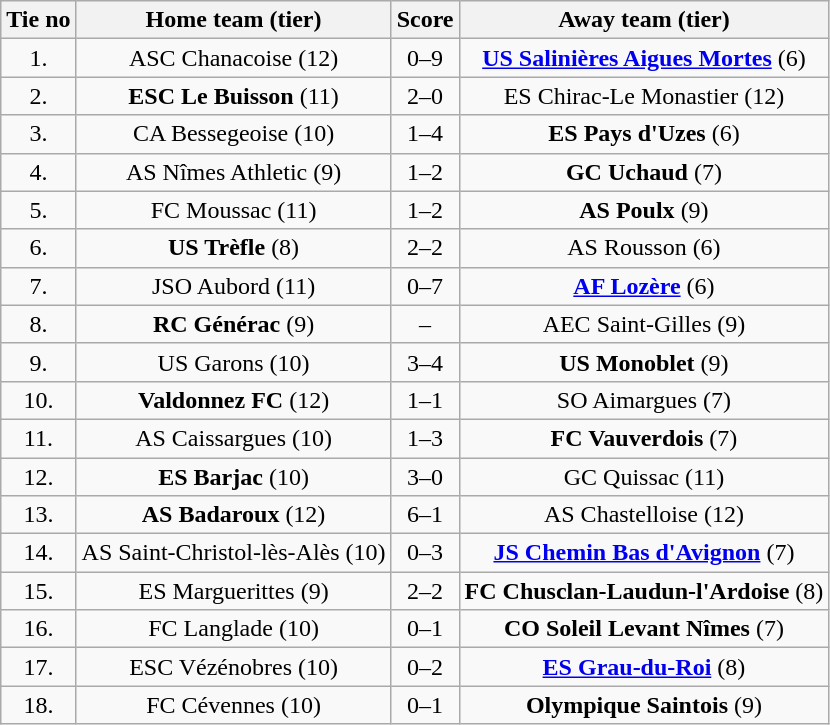<table class="wikitable" style="text-align: center">
<tr>
<th>Tie no</th>
<th>Home team (tier)</th>
<th>Score</th>
<th>Away team (tier)</th>
</tr>
<tr>
<td>1.</td>
<td>ASC Chanacoise (12)</td>
<td>0–9</td>
<td><strong><a href='#'>US Salinières Aigues Mortes</a></strong> (6)</td>
</tr>
<tr>
<td>2.</td>
<td><strong>ESC Le Buisson</strong> (11)</td>
<td>2–0</td>
<td>ES Chirac-Le Monastier (12)</td>
</tr>
<tr>
<td>3.</td>
<td>CA Bessegeoise (10)</td>
<td>1–4</td>
<td><strong>ES Pays d'Uzes</strong> (6)</td>
</tr>
<tr>
<td>4.</td>
<td>AS Nîmes Athletic (9)</td>
<td>1–2</td>
<td><strong>GC Uchaud</strong> (7)</td>
</tr>
<tr>
<td>5.</td>
<td>FC Moussac (11)</td>
<td>1–2</td>
<td><strong>AS Poulx</strong> (9)</td>
</tr>
<tr>
<td>6.</td>
<td><strong>US Trèfle</strong> (8)</td>
<td>2–2 </td>
<td>AS Rousson (6)</td>
</tr>
<tr>
<td>7.</td>
<td>JSO Aubord (11)</td>
<td>0–7</td>
<td><strong><a href='#'>AF Lozère</a></strong> (6)</td>
</tr>
<tr>
<td>8.</td>
<td><strong>RC Générac</strong> (9)</td>
<td>–</td>
<td>AEC Saint-Gilles (9)</td>
</tr>
<tr>
<td>9.</td>
<td>US Garons (10)</td>
<td>3–4</td>
<td><strong>US Monoblet</strong> (9)</td>
</tr>
<tr>
<td>10.</td>
<td><strong>Valdonnez FC</strong> (12)</td>
<td>1–1 </td>
<td>SO Aimargues (7)</td>
</tr>
<tr>
<td>11.</td>
<td>AS Caissargues (10)</td>
<td>1–3</td>
<td><strong>FC Vauverdois</strong> (7)</td>
</tr>
<tr>
<td>12.</td>
<td><strong>ES Barjac</strong> (10)</td>
<td>3–0</td>
<td>GC Quissac (11)</td>
</tr>
<tr>
<td>13.</td>
<td><strong>AS Badaroux</strong> (12)</td>
<td>6–1</td>
<td>AS Chastelloise (12)</td>
</tr>
<tr>
<td>14.</td>
<td>AS Saint-Christol-lès-Alès (10)</td>
<td>0–3</td>
<td><strong><a href='#'>JS Chemin Bas d'Avignon</a></strong> (7)</td>
</tr>
<tr>
<td>15.</td>
<td>ES Marguerittes (9)</td>
<td>2–2 </td>
<td><strong>FC Chusclan-Laudun-l'Ardoise</strong> (8)</td>
</tr>
<tr>
<td>16.</td>
<td>FC Langlade (10)</td>
<td>0–1</td>
<td><strong>CO Soleil Levant Nîmes</strong> (7)</td>
</tr>
<tr>
<td>17.</td>
<td>ESC Vézénobres (10)</td>
<td>0–2</td>
<td><strong><a href='#'>ES Grau-du-Roi</a></strong> (8)</td>
</tr>
<tr>
<td>18.</td>
<td>FC Cévennes (10)</td>
<td>0–1</td>
<td><strong>Olympique Saintois</strong> (9)</td>
</tr>
</table>
